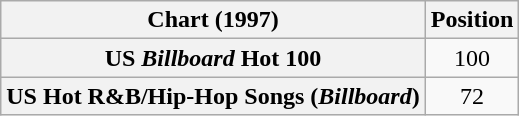<table class="wikitable sortable plainrowheaders" style="text-align:center">
<tr>
<th scope="col">Chart (1997)</th>
<th scope="col">Position</th>
</tr>
<tr>
<th scope="row">US <em>Billboard</em> Hot 100</th>
<td>100</td>
</tr>
<tr>
<th scope="row">US Hot R&B/Hip-Hop Songs (<em>Billboard</em>)</th>
<td>72</td>
</tr>
</table>
